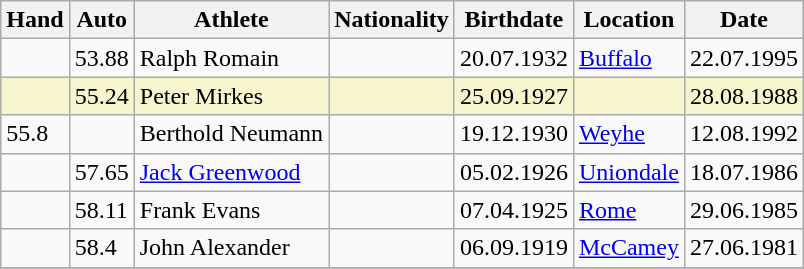<table class="wikitable">
<tr>
<th>Hand</th>
<th>Auto</th>
<th>Athlete</th>
<th>Nationality</th>
<th>Birthdate</th>
<th>Location</th>
<th>Date</th>
</tr>
<tr>
<td></td>
<td>53.88</td>
<td>Ralph Romain</td>
<td></td>
<td>20.07.1932</td>
<td><a href='#'>Buffalo</a></td>
<td>22.07.1995</td>
</tr>
<tr bgcolor=#f6F5CE>
<td></td>
<td>55.24</td>
<td>Peter Mirkes</td>
<td></td>
<td>25.09.1927</td>
<td></td>
<td>28.08.1988</td>
</tr>
<tr>
<td>55.8</td>
<td></td>
<td>Berthold Neumann</td>
<td></td>
<td>19.12.1930</td>
<td><a href='#'>Weyhe</a></td>
<td>12.08.1992</td>
</tr>
<tr>
<td></td>
<td>57.65</td>
<td><a href='#'>Jack Greenwood</a></td>
<td></td>
<td>05.02.1926</td>
<td><a href='#'>Uniondale</a></td>
<td>18.07.1986</td>
</tr>
<tr>
<td></td>
<td>58.11</td>
<td>Frank Evans</td>
<td></td>
<td>07.04.1925</td>
<td><a href='#'>Rome</a></td>
<td>29.06.1985</td>
</tr>
<tr>
<td></td>
<td>58.4</td>
<td>John Alexander</td>
<td></td>
<td>06.09.1919</td>
<td><a href='#'>McCamey</a></td>
<td>27.06.1981</td>
</tr>
<tr>
</tr>
</table>
